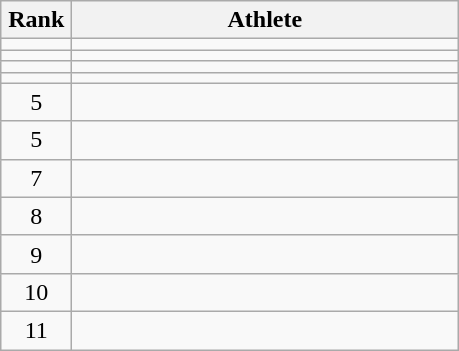<table class="wikitable" style="text-align: center;">
<tr>
<th width=40>Rank</th>
<th width=250>Athlete</th>
</tr>
<tr>
<td></td>
<td align="left"></td>
</tr>
<tr>
<td></td>
<td align="left"></td>
</tr>
<tr>
<td></td>
<td align="left"></td>
</tr>
<tr>
<td></td>
<td align="left"></td>
</tr>
<tr>
<td>5</td>
<td align="left"></td>
</tr>
<tr>
<td>5</td>
<td align="left"></td>
</tr>
<tr>
<td>7</td>
<td align="left"></td>
</tr>
<tr>
<td>8</td>
<td align="left"></td>
</tr>
<tr>
<td>9</td>
<td align="left"></td>
</tr>
<tr>
<td>10</td>
<td align="left"></td>
</tr>
<tr>
<td>11</td>
<td align="left"></td>
</tr>
</table>
